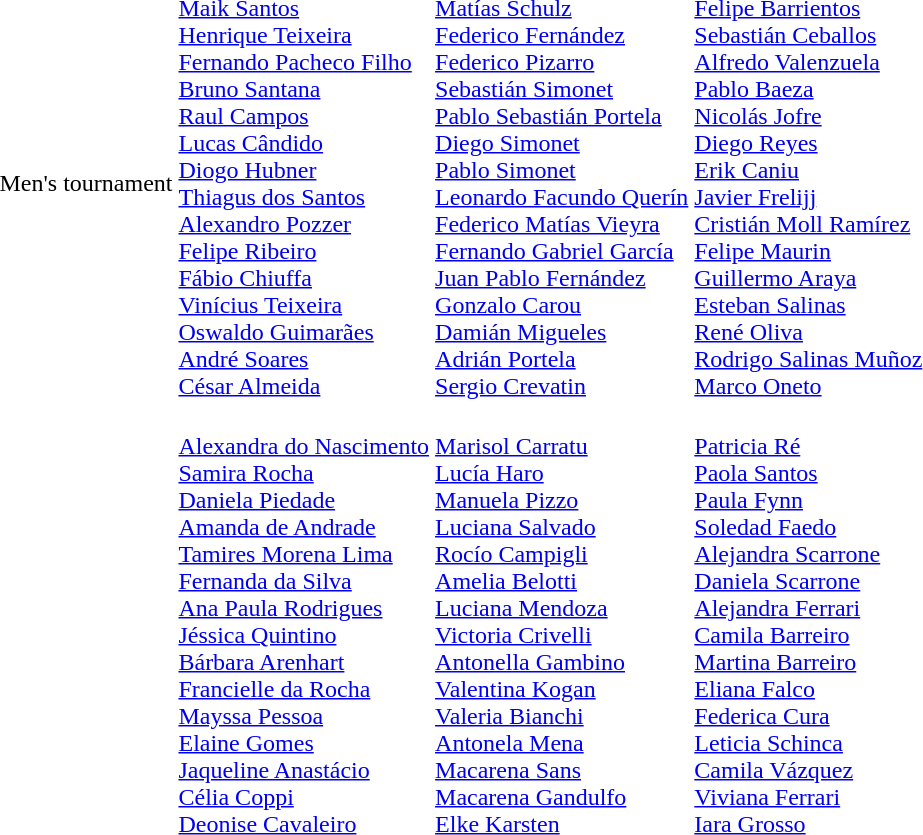<table>
<tr>
<td>Men's tournament <br></td>
<td><br><a href='#'>Maik Santos</a><br><a href='#'>Henrique Teixeira</a><br><a href='#'>Fernando Pacheco Filho</a><br><a href='#'>Bruno Santana</a><br><a href='#'>Raul Campos</a><br><a href='#'>Lucas Cândido</a><br><a href='#'>Diogo Hubner</a><br><a href='#'>Thiagus dos Santos</a><br><a href='#'>Alexandro Pozzer</a><br><a href='#'>Felipe Ribeiro</a><br><a href='#'>Fábio Chiuffa</a><br><a href='#'>Vinícius Teixeira</a><br><a href='#'>Oswaldo Guimarães</a><br><a href='#'>André Soares</a><br><a href='#'>César Almeida</a></td>
<td><br><a href='#'>Matías Schulz</a><br><a href='#'>Federico Fernández</a><br><a href='#'>Federico Pizarro</a><br><a href='#'>Sebastián Simonet</a><br><a href='#'>Pablo Sebastián Portela</a><br><a href='#'>Diego Simonet</a><br><a href='#'>Pablo Simonet</a><br><a href='#'>Leonardo Facundo Querín</a><br><a href='#'>Federico Matías Vieyra</a><br><a href='#'>Fernando Gabriel García</a><br><a href='#'>Juan Pablo Fernández</a><br><a href='#'>Gonzalo Carou</a><br><a href='#'>Damián Migueles</a><br><a href='#'>Adrián Portela</a><br><a href='#'>Sergio Crevatin</a></td>
<td><br><a href='#'>Felipe Barrientos</a><br><a href='#'>Sebastián Ceballos</a><br><a href='#'>Alfredo Valenzuela</a><br><a href='#'>Pablo Baeza</a><br><a href='#'>Nicolás Jofre</a><br><a href='#'>Diego Reyes</a><br><a href='#'>Erik Caniu</a><br><a href='#'>Javier Frelijj</a><br><a href='#'>Cristián Moll Ramírez</a><br><a href='#'>Felipe Maurin</a><br><a href='#'>Guillermo Araya</a><br><a href='#'>Esteban Salinas</a><br><a href='#'>René Oliva</a><br><a href='#'>Rodrigo Salinas Muñoz</a><br><a href='#'>Marco Oneto</a></td>
</tr>
<tr>
<td><br></td>
<td><br><a href='#'>Alexandra do Nascimento</a><br><a href='#'>Samira Rocha</a><br><a href='#'>Daniela Piedade</a><br><a href='#'>Amanda de Andrade</a><br><a href='#'>Tamires Morena Lima</a><br><a href='#'>Fernanda da Silva</a><br><a href='#'>Ana Paula Rodrigues</a><br><a href='#'>Jéssica Quintino</a><br><a href='#'>Bárbara Arenhart</a><br><a href='#'>Francielle da Rocha</a><br><a href='#'>Mayssa Pessoa</a><br><a href='#'>Elaine Gomes</a><br><a href='#'>Jaqueline Anastácio</a><br><a href='#'>Célia Coppi</a><br><a href='#'>Deonise Cavaleiro</a></td>
<td><br><a href='#'>Marisol Carratu</a><br><a href='#'>Lucía Haro</a><br><a href='#'>Manuela Pizzo</a><br><a href='#'>Luciana Salvado</a><br><a href='#'>Rocío Campigli</a><br><a href='#'>Amelia Belotti</a><br><a href='#'>Luciana Mendoza</a><br><a href='#'>Victoria Crivelli</a><br><a href='#'>Antonella Gambino</a><br><a href='#'>Valentina Kogan</a><br><a href='#'>Valeria Bianchi</a><br><a href='#'>Antonela Mena</a><br><a href='#'>Macarena Sans</a><br><a href='#'>Macarena Gandulfo</a><br><a href='#'>Elke Karsten</a></td>
<td><br><a href='#'>Patricia Ré</a><br><a href='#'>Paola Santos</a><br><a href='#'>Paula Fynn</a><br><a href='#'>Soledad Faedo</a><br><a href='#'>Alejandra Scarrone</a><br><a href='#'>Daniela Scarrone</a><br><a href='#'>Alejandra Ferrari</a><br><a href='#'>Camila Barreiro</a><br><a href='#'>Martina Barreiro</a><br><a href='#'>Eliana Falco</a><br><a href='#'>Federica Cura</a><br><a href='#'>Leticia Schinca</a><br><a href='#'>Camila Vázquez</a><br><a href='#'>Viviana Ferrari</a><br><a href='#'>Iara Grosso</a></td>
</tr>
</table>
